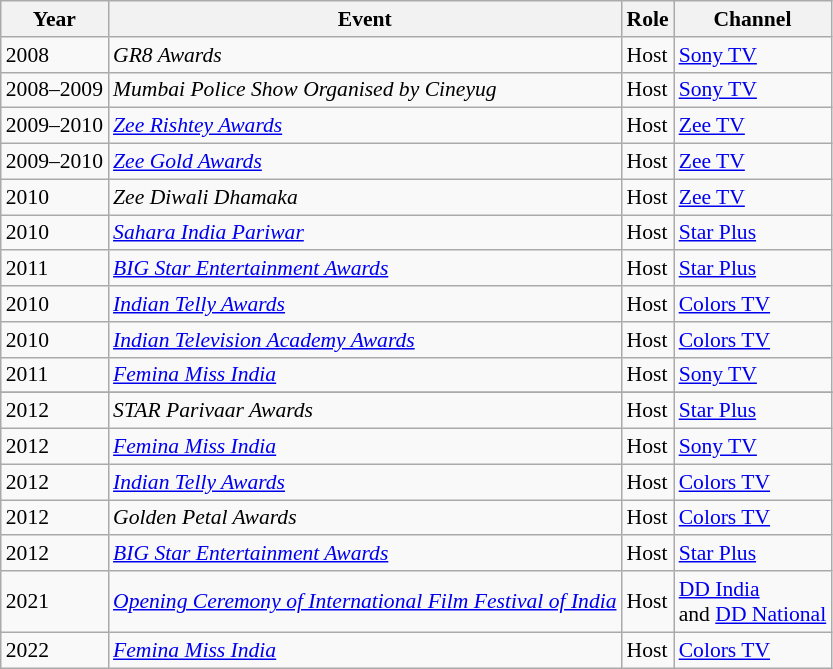<table class="wikitable" style="font-size: 90%;">
<tr>
<th>Year</th>
<th>Event</th>
<th>Role</th>
<th>Channel</th>
</tr>
<tr>
<td>2008</td>
<td><em>GR8 Awards</em></td>
<td>Host</td>
<td><a href='#'>Sony TV</a></td>
</tr>
<tr>
<td>2008–2009</td>
<td><em>Mumbai Police Show Organised by Cineyug</em></td>
<td>Host</td>
<td><a href='#'>Sony TV</a></td>
</tr>
<tr>
<td>2009–2010</td>
<td><em><a href='#'>Zee Rishtey Awards</a></em></td>
<td>Host</td>
<td><a href='#'>Zee TV</a></td>
</tr>
<tr>
<td>2009–2010</td>
<td><em><a href='#'>Zee Gold Awards</a></em></td>
<td>Host</td>
<td><a href='#'>Zee TV</a></td>
</tr>
<tr>
<td>2010</td>
<td><em>Zee Diwali Dhamaka</em></td>
<td>Host</td>
<td><a href='#'>Zee TV</a></td>
</tr>
<tr>
<td>2010</td>
<td><em><a href='#'>Sahara India Pariwar</a></em></td>
<td>Host</td>
<td><a href='#'>Star Plus</a></td>
</tr>
<tr>
<td>2011</td>
<td><em><a href='#'>BIG Star Entertainment Awards</a></em></td>
<td>Host</td>
<td><a href='#'>Star Plus</a></td>
</tr>
<tr>
<td>2010</td>
<td><em><a href='#'>Indian Telly Awards</a></em></td>
<td>Host</td>
<td><a href='#'>Colors TV</a></td>
</tr>
<tr>
<td>2010</td>
<td><em><a href='#'>Indian Television Academy Awards</a></em></td>
<td>Host</td>
<td><a href='#'>Colors TV</a></td>
</tr>
<tr>
<td>2011</td>
<td><em><a href='#'>Femina Miss India</a></em></td>
<td>Host</td>
<td><a href='#'>Sony TV</a></td>
</tr>
<tr>
</tr>
<tr>
<td>2012</td>
<td><em>STAR Parivaar Awards</em></td>
<td>Host</td>
<td><a href='#'>Star Plus</a></td>
</tr>
<tr>
<td>2012</td>
<td><em><a href='#'>Femina Miss India</a></em></td>
<td>Host</td>
<td><a href='#'>Sony TV</a></td>
</tr>
<tr>
<td>2012</td>
<td><em><a href='#'>Indian Telly Awards</a></em></td>
<td>Host</td>
<td><a href='#'>Colors TV</a></td>
</tr>
<tr>
<td>2012</td>
<td><em>Golden Petal Awards</em></td>
<td>Host</td>
<td><a href='#'>Colors TV</a></td>
</tr>
<tr>
<td>2012</td>
<td><em><a href='#'>BIG Star Entertainment Awards</a></em></td>
<td>Host</td>
<td><a href='#'>Star Plus</a></td>
</tr>
<tr>
<td>2021</td>
<td><em><a href='#'>Opening Ceremony of International Film Festival of India</a></em></td>
<td>Host</td>
<td><a href='#'>DD India</a> <br> and <a href='#'>DD National</a></td>
</tr>
<tr>
<td>2022</td>
<td><em><a href='#'>Femina Miss India</a></em></td>
<td>Host</td>
<td><a href='#'>Colors TV</a></td>
</tr>
</table>
